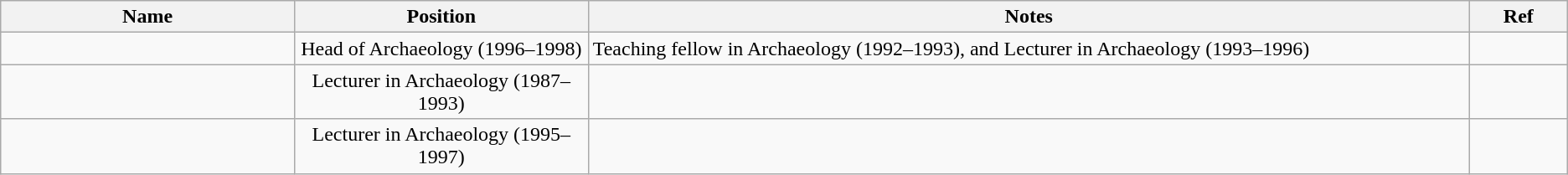<table class="wikitable sortable">
<tr>
<th scope="column" width="15%">Name</th>
<th scope="column" width="15%" class="unsortable">Position</th>
<th scope="column" width="45%" class="unsortable">Notes</th>
<th scope="column" width="5%" class="unsortable">Ref</th>
</tr>
<tr valign="top">
<td align="center"></td>
<td align="center">Head of Archaeology (1996–1998)</td>
<td>Teaching fellow in Archaeology (1992–1993), and Lecturer in Archaeology (1993–1996)</td>
<td align="center"></td>
</tr>
<tr valign="top">
<td align="center"></td>
<td align="center">Lecturer in Archaeology (1987–1993)</td>
<td></td>
<td align="center"></td>
</tr>
<tr valign="top">
<td align="center"></td>
<td align="center">Lecturer in Archaeology (1995–1997)</td>
<td></td>
<td align="center"></td>
</tr>
</table>
